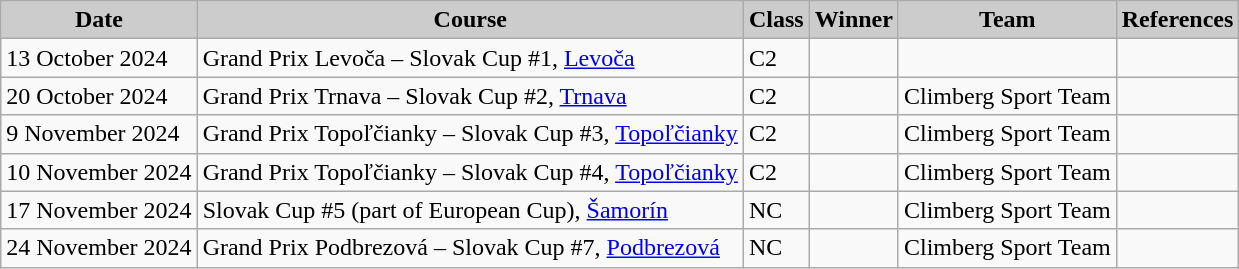<table class="wikitable sortable alternance ">
<tr>
<th scope="col" style="background-color:#CCCCCC;">Date</th>
<th scope="col" style="background-color:#CCCCCC;">Course</th>
<th scope="col" style="background-color:#CCCCCC;">Class</th>
<th scope="col" style="background-color:#CCCCCC;">Winner</th>
<th scope="col" style="background-color:#CCCCCC;">Team</th>
<th scope="col" style="background-color:#CCCCCC;">References</th>
</tr>
<tr>
<td>13 October 2024</td>
<td> Grand Prix Levoča – Slovak Cup #1, <a href='#'>Levoča</a></td>
<td>C2</td>
<td></td>
<td></td>
<td></td>
</tr>
<tr>
<td>20 October 2024</td>
<td> Grand Prix Trnava – Slovak Cup #2, <a href='#'>Trnava</a></td>
<td>C2</td>
<td></td>
<td>Climberg Sport Team</td>
<td></td>
</tr>
<tr>
<td>9 November 2024</td>
<td> Grand Prix Topoľčianky – Slovak Cup #3, <a href='#'>Topoľčianky</a></td>
<td>C2</td>
<td></td>
<td>Climberg Sport Team</td>
<td></td>
</tr>
<tr>
<td>10 November 2024</td>
<td> Grand Prix Topoľčianky – Slovak Cup #4, <a href='#'>Topoľčianky</a></td>
<td>C2</td>
<td></td>
<td>Climberg Sport Team</td>
<td></td>
</tr>
<tr>
<td>17 November 2024</td>
<td> Slovak Cup #5 (part of European Cup), <a href='#'>Šamorín</a></td>
<td>NC</td>
<td></td>
<td>Climberg Sport Team</td>
<td></td>
</tr>
<tr>
<td>24 November 2024</td>
<td> Grand Prix Podbrezová – Slovak Cup #7, <a href='#'>Podbrezová</a></td>
<td>NC</td>
<td></td>
<td>Climberg Sport Team</td>
<td></td>
</tr>
</table>
